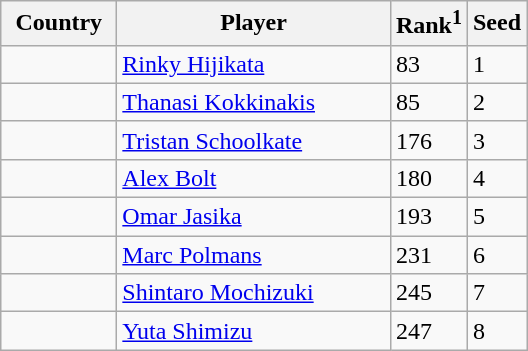<table class="sortable wikitable">
<tr>
<th width="70">Country</th>
<th width="175">Player</th>
<th>Rank<sup>1</sup></th>
<th>Seed</th>
</tr>
<tr>
<td></td>
<td><a href='#'>Rinky Hijikata</a></td>
<td>83</td>
<td>1</td>
</tr>
<tr>
<td></td>
<td><a href='#'>Thanasi Kokkinakis</a></td>
<td>85</td>
<td>2</td>
</tr>
<tr>
<td></td>
<td><a href='#'>Tristan Schoolkate</a></td>
<td>176</td>
<td>3</td>
</tr>
<tr>
<td></td>
<td><a href='#'>Alex Bolt</a></td>
<td>180</td>
<td>4</td>
</tr>
<tr>
<td></td>
<td><a href='#'>Omar Jasika</a></td>
<td>193</td>
<td>5</td>
</tr>
<tr>
<td></td>
<td><a href='#'>Marc Polmans</a></td>
<td>231</td>
<td>6</td>
</tr>
<tr>
<td></td>
<td><a href='#'>Shintaro Mochizuki</a></td>
<td>245</td>
<td>7</td>
</tr>
<tr>
<td></td>
<td><a href='#'>Yuta Shimizu</a></td>
<td>247</td>
<td>8</td>
</tr>
</table>
